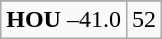<table class="wikitable">
<tr align="center">
</tr>
<tr align="center">
<td><strong>HOU</strong> –41.0</td>
<td>52</td>
</tr>
</table>
